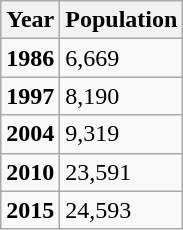<table class="wikitable">
<tr>
<th>Year</th>
<th>Population</th>
</tr>
<tr>
<td><strong>1986</strong></td>
<td>6,669</td>
</tr>
<tr>
<td><strong>1997</strong></td>
<td>8,190</td>
</tr>
<tr>
<td><strong>2004</strong></td>
<td>9,319</td>
</tr>
<tr>
<td><strong>2010</strong></td>
<td>23,591</td>
</tr>
<tr>
<td><strong>2015</strong></td>
<td>24,593</td>
</tr>
</table>
